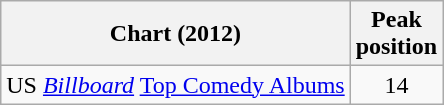<table class="wikitable">
<tr>
<th>Chart (2012)</th>
<th>Peak<br>position</th>
</tr>
<tr>
<td>US <em><a href='#'>Billboard</a></em> <a href='#'>Top Comedy Albums</a></td>
<td align="center">14</td>
</tr>
</table>
